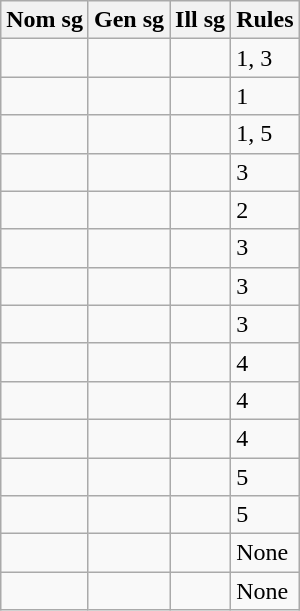<table class="wikitable">
<tr>
<th>Nom sg</th>
<th>Gen sg</th>
<th>Ill sg</th>
<th>Rules</th>
</tr>
<tr>
<td></td>
<td></td>
<td></td>
<td>1, 3</td>
</tr>
<tr>
<td></td>
<td></td>
<td></td>
<td>1</td>
</tr>
<tr>
<td></td>
<td></td>
<td></td>
<td>1, 5</td>
</tr>
<tr>
<td></td>
<td></td>
<td></td>
<td>3</td>
</tr>
<tr>
<td></td>
<td></td>
<td></td>
<td>2</td>
</tr>
<tr>
<td></td>
<td></td>
<td></td>
<td>3</td>
</tr>
<tr>
<td></td>
<td></td>
<td></td>
<td>3</td>
</tr>
<tr>
<td></td>
<td></td>
<td></td>
<td>3</td>
</tr>
<tr>
<td></td>
<td></td>
<td></td>
<td>4</td>
</tr>
<tr>
<td></td>
<td></td>
<td></td>
<td>4</td>
</tr>
<tr>
<td></td>
<td></td>
<td></td>
<td>4</td>
</tr>
<tr>
<td></td>
<td></td>
<td></td>
<td>5</td>
</tr>
<tr>
<td></td>
<td></td>
<td></td>
<td>5</td>
</tr>
<tr>
<td></td>
<td></td>
<td></td>
<td>None</td>
</tr>
<tr>
<td></td>
<td></td>
<td></td>
<td>None</td>
</tr>
</table>
